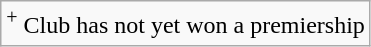<table class="wikitable">
<tr>
<td><sup>+</sup> Club has not yet won a premiership</td>
</tr>
</table>
